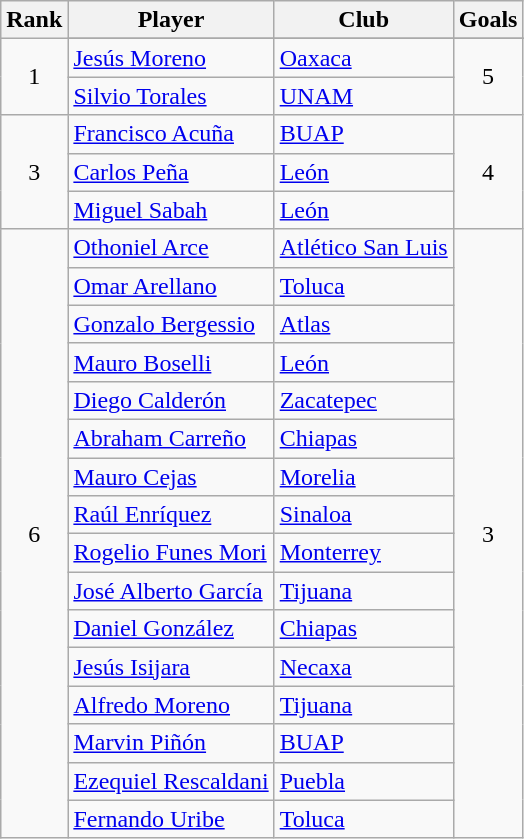<table class="wikitable">
<tr>
<th>Rank</th>
<th>Player</th>
<th>Club</th>
<th>Goals</th>
</tr>
<tr>
<td rowspan=3 align=center>1</td>
</tr>
<tr>
<td> <a href='#'>Jesús Moreno</a></td>
<td><a href='#'>Oaxaca</a></td>
<td rowspan=2 align=center>5</td>
</tr>
<tr>
<td> <a href='#'>Silvio Torales</a></td>
<td><a href='#'>UNAM</a></td>
</tr>
<tr>
<td rowspan=3 align=center>3</td>
<td> <a href='#'>Francisco Acuña</a></td>
<td><a href='#'>BUAP</a></td>
<td rowspan=3 align=center>4</td>
</tr>
<tr>
<td> <a href='#'>Carlos Peña</a></td>
<td><a href='#'>León</a></td>
</tr>
<tr>
<td> <a href='#'>Miguel Sabah</a></td>
<td><a href='#'>León</a></td>
</tr>
<tr>
<td rowspan=16 align=center>6</td>
<td> <a href='#'>Othoniel Arce</a></td>
<td><a href='#'>Atlético San Luis</a></td>
<td rowspan=16 align=center>3</td>
</tr>
<tr>
<td> <a href='#'>Omar Arellano</a></td>
<td><a href='#'>Toluca</a></td>
</tr>
<tr>
<td> <a href='#'>Gonzalo Bergessio</a></td>
<td><a href='#'>Atlas</a></td>
</tr>
<tr>
<td> <a href='#'>Mauro Boselli</a></td>
<td><a href='#'>León</a></td>
</tr>
<tr>
<td> <a href='#'>Diego Calderón</a></td>
<td><a href='#'>Zacatepec</a></td>
</tr>
<tr>
<td> <a href='#'>Abraham Carreño</a></td>
<td><a href='#'>Chiapas</a></td>
</tr>
<tr>
<td> <a href='#'>Mauro Cejas</a></td>
<td><a href='#'>Morelia</a></td>
</tr>
<tr>
<td> <a href='#'>Raúl Enríquez</a></td>
<td><a href='#'>Sinaloa</a></td>
</tr>
<tr>
<td> <a href='#'>Rogelio Funes Mori</a></td>
<td><a href='#'>Monterrey</a></td>
</tr>
<tr>
<td> <a href='#'>José Alberto García</a></td>
<td><a href='#'>Tijuana</a></td>
</tr>
<tr>
<td> <a href='#'>Daniel González</a></td>
<td><a href='#'>Chiapas</a></td>
</tr>
<tr>
<td> <a href='#'>Jesús Isijara</a></td>
<td><a href='#'>Necaxa</a></td>
</tr>
<tr>
<td> <a href='#'>Alfredo Moreno</a></td>
<td><a href='#'>Tijuana</a></td>
</tr>
<tr>
<td> <a href='#'>Marvin Piñón</a></td>
<td><a href='#'>BUAP</a></td>
</tr>
<tr>
<td> <a href='#'>Ezequiel Rescaldani</a></td>
<td><a href='#'>Puebla</a></td>
</tr>
<tr>
<td> <a href='#'>Fernando Uribe</a></td>
<td><a href='#'>Toluca</a></td>
</tr>
</table>
